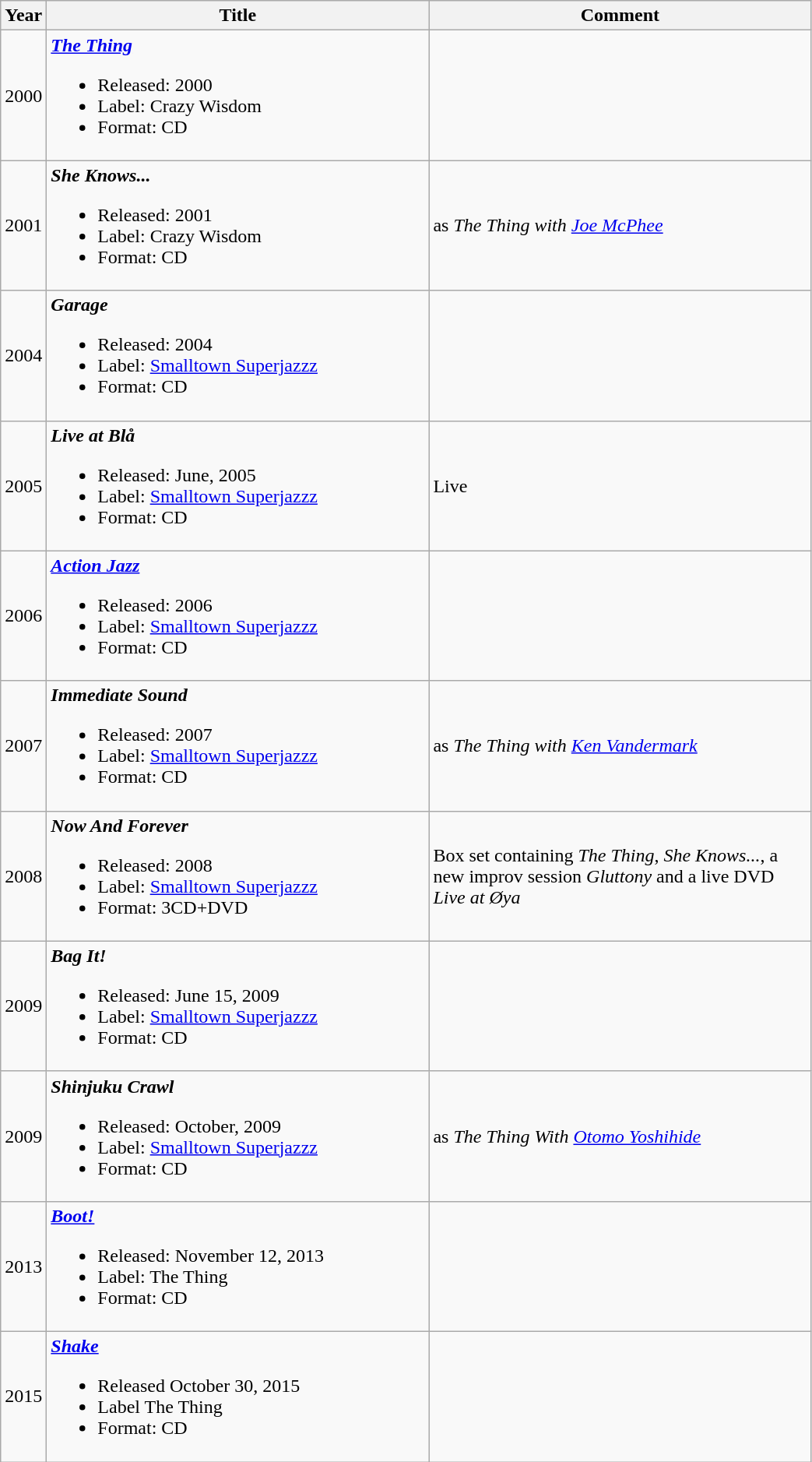<table class="wikitable">
<tr>
<th>Year</th>
<th style="width:20em">Title</th>
<th>Comment</th>
</tr>
<tr>
<td>2000</td>
<td><strong><em><a href='#'>The Thing</a></em></strong><br><ul><li>Released: 2000</li><li>Label: Crazy Wisdom </li><li>Format: CD</li></ul></td>
<td></td>
</tr>
<tr>
<td>2001</td>
<td><strong><em>She Knows...</em></strong><br><ul><li>Released: 2001</li><li>Label: Crazy Wisdom </li><li>Format: CD</li></ul></td>
<td>as <em>The Thing with <a href='#'>Joe McPhee</a></em></td>
</tr>
<tr>
<td>2004</td>
<td style="width:20em"><strong><em>Garage</em></strong><br><ul><li>Released: 2004</li><li>Label: <a href='#'>Smalltown Superjazzz</a> </li><li>Format: CD</li></ul></td>
<td></td>
</tr>
<tr>
<td>2005</td>
<td style="width:20em"><strong><em>Live at Blå</em></strong><br><ul><li>Released: June, 2005</li><li>Label: <a href='#'>Smalltown Superjazzz</a> </li><li>Format: CD</li></ul></td>
<td>Live</td>
</tr>
<tr>
<td>2006</td>
<td style="width:20em"><strong><em><a href='#'>Action Jazz</a></em></strong><br><ul><li>Released: 2006</li><li>Label: <a href='#'>Smalltown Superjazzz</a> </li><li>Format: CD</li></ul></td>
<td></td>
</tr>
<tr>
<td>2007</td>
<td style="width:20em"><strong><em>Immediate Sound</em></strong><br><ul><li>Released: 2007</li><li>Label: <a href='#'>Smalltown Superjazzz</a> </li><li>Format: CD</li></ul></td>
<td>as <em>The Thing with <a href='#'>Ken Vandermark</a></em></td>
</tr>
<tr>
<td>2008</td>
<td style="width:20em"><strong><em>Now And Forever</em></strong><br><ul><li>Released: 2008</li><li>Label: <a href='#'>Smalltown Superjazzz</a> </li><li>Format: 3CD+DVD</li></ul></td>
<td style="width:20em">Box set containing <em>The Thing</em>, <em>She Knows...</em>, a new improv session <em>Gluttony</em> and a live DVD <em>Live at Øya</em></td>
</tr>
<tr>
<td>2009</td>
<td style="width:20em"><strong><em>Bag It!</em></strong><br><ul><li>Released: June 15, 2009</li><li>Label: <a href='#'>Smalltown Superjazzz</a> </li><li>Format: CD</li></ul></td>
<td></td>
</tr>
<tr>
<td>2009</td>
<td style="width:20em"><strong><em>Shinjuku Crawl</em></strong><br><ul><li>Released: October, 2009</li><li>Label: <a href='#'>Smalltown Superjazzz</a> </li><li>Format: CD</li></ul></td>
<td>as <em>The Thing With <a href='#'>Otomo Yoshihide</a></em></td>
</tr>
<tr>
<td>2013</td>
<td style="width:20em"><strong><em><a href='#'>Boot!</a></em></strong><br><ul><li>Released: November 12, 2013</li><li>Label: The Thing </li><li>Format: CD</li></ul></td>
<td></td>
</tr>
<tr>
<td>2015</td>
<td style="width:20em"><strong><em><a href='#'>Shake</a></em></strong><br><ul><li>Released October 30, 2015</li><li>Label The Thing </li><li>Format: CD</li></ul></td>
<td></td>
</tr>
</table>
